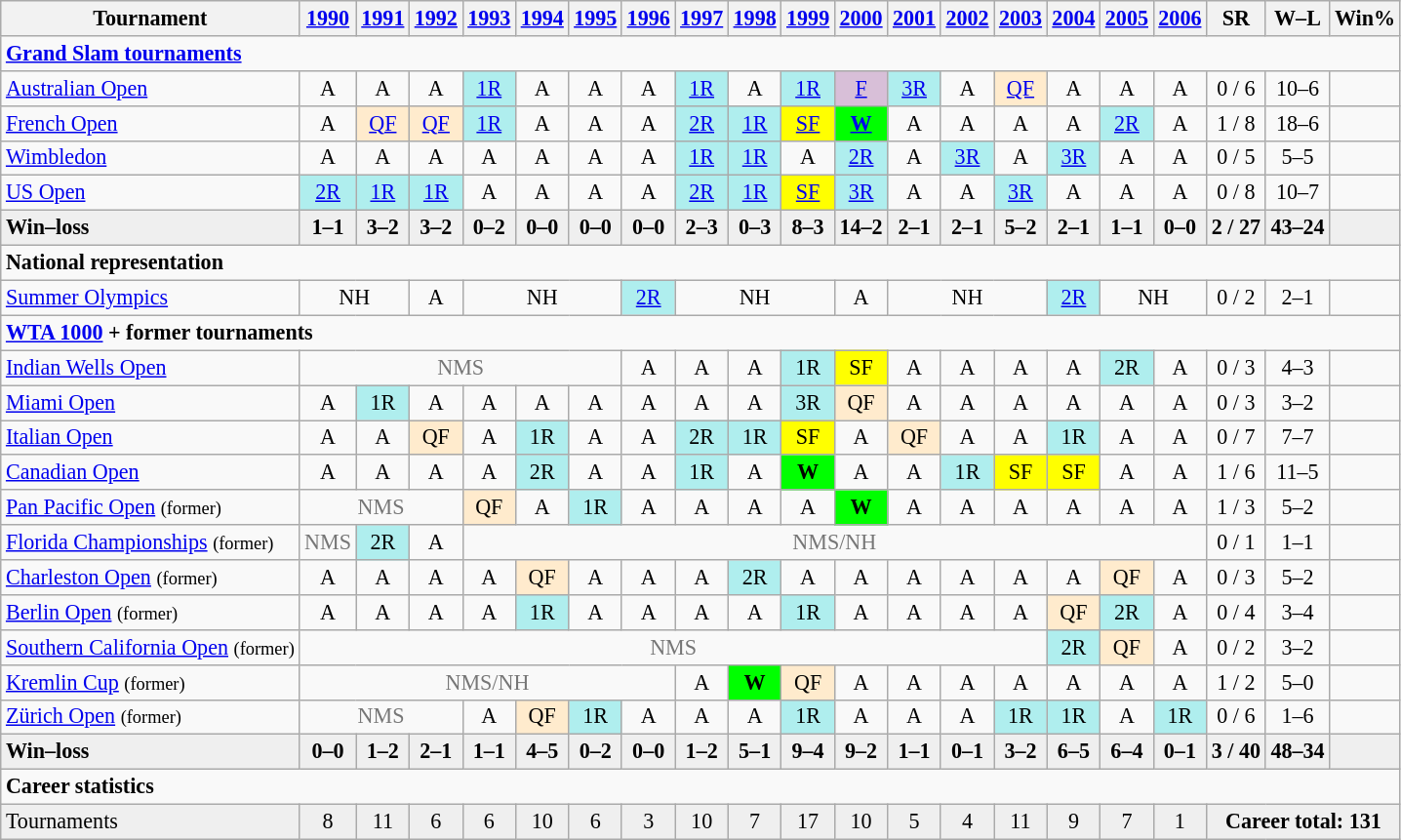<table class="wikitable nowrap" style="text-align:center;font-size:92%">
<tr>
<th>Tournament</th>
<th><a href='#'>1990</a></th>
<th><a href='#'>1991</a></th>
<th><a href='#'>1992</a></th>
<th><a href='#'>1993</a></th>
<th><a href='#'>1994</a></th>
<th><a href='#'>1995</a></th>
<th><a href='#'>1996</a></th>
<th><a href='#'>1997</a></th>
<th><a href='#'>1998</a></th>
<th><a href='#'>1999</a></th>
<th><a href='#'>2000</a></th>
<th><a href='#'>2001</a></th>
<th><a href='#'>2002</a></th>
<th><a href='#'>2003</a></th>
<th><a href='#'>2004</a></th>
<th><a href='#'>2005</a></th>
<th><a href='#'>2006</a></th>
<th>SR</th>
<th>W–L</th>
<th>Win%</th>
</tr>
<tr>
<td colspan="21" align="left"><strong><a href='#'>Grand Slam tournaments</a></strong></td>
</tr>
<tr>
<td align="left"><a href='#'>Australian Open</a></td>
<td>A</td>
<td>A</td>
<td>A</td>
<td bgcolor=afeeee><a href='#'>1R</a></td>
<td>A</td>
<td>A</td>
<td>A</td>
<td bgcolor=afeeee><a href='#'>1R</a></td>
<td>A</td>
<td bgcolor=afeeee><a href='#'>1R</a></td>
<td bgcolor=thistle><a href='#'>F</a></td>
<td bgcolor=afeeee><a href='#'>3R</a></td>
<td>A</td>
<td bgcolor=ffebcd><a href='#'>QF</a></td>
<td>A</td>
<td>A</td>
<td>A</td>
<td>0 / 6</td>
<td>10–6</td>
<td></td>
</tr>
<tr>
<td align="left"><a href='#'>French Open</a></td>
<td>A</td>
<td bgcolor=ffebcd><a href='#'>QF</a></td>
<td bgcolor=ffebcd><a href='#'>QF</a></td>
<td bgcolor=afeeee><a href='#'>1R</a></td>
<td>A</td>
<td>A</td>
<td>A</td>
<td bgcolor=afeeee><a href='#'>2R</a></td>
<td bgcolor=afeeee><a href='#'>1R</a></td>
<td bgcolor=yellow><a href='#'>SF</a></td>
<td bgcolor=lime><strong><a href='#'>W</a></strong></td>
<td>A</td>
<td>A</td>
<td>A</td>
<td>A</td>
<td bgcolor=afeeee><a href='#'>2R</a></td>
<td>A</td>
<td>1 / 8</td>
<td>18–6</td>
<td></td>
</tr>
<tr>
<td align="left"><a href='#'>Wimbledon</a></td>
<td>A</td>
<td>A</td>
<td>A</td>
<td>A</td>
<td>A</td>
<td>A</td>
<td>A</td>
<td bgcolor=afeeee><a href='#'>1R</a></td>
<td bgcolor=afeeee><a href='#'>1R</a></td>
<td>A</td>
<td bgcolor=afeeee><a href='#'>2R</a></td>
<td>A</td>
<td bgcolor=afeeee><a href='#'>3R</a></td>
<td>A</td>
<td bgcolor=afeeee><a href='#'>3R</a></td>
<td>A</td>
<td>A</td>
<td>0 / 5</td>
<td>5–5</td>
<td></td>
</tr>
<tr>
<td align="left"><a href='#'>US Open</a></td>
<td bgcolor=afeeee><a href='#'>2R</a></td>
<td bgcolor=afeeee><a href='#'>1R</a></td>
<td bgcolor=afeeee><a href='#'>1R</a></td>
<td>A</td>
<td>A</td>
<td>A</td>
<td>A</td>
<td bgcolor=afeeee><a href='#'>2R</a></td>
<td bgcolor=afeeee><a href='#'>1R</a></td>
<td bgcolor=yellow><a href='#'>SF</a></td>
<td bgcolor=afeeee><a href='#'>3R</a></td>
<td>A</td>
<td>A</td>
<td bgcolor=afeeee><a href='#'>3R</a></td>
<td>A</td>
<td>A</td>
<td>A</td>
<td>0 / 8</td>
<td>10–7</td>
<td></td>
</tr>
<tr style="background:#efefef;font-weight:bold">
<td align="left">Win–loss</td>
<td>1–1</td>
<td>3–2</td>
<td>3–2</td>
<td>0–2</td>
<td>0–0</td>
<td>0–0</td>
<td>0–0</td>
<td>2–3</td>
<td>0–3</td>
<td>8–3</td>
<td>14–2</td>
<td>2–1</td>
<td>2–1</td>
<td>5–2</td>
<td>2–1</td>
<td>1–1</td>
<td>0–0</td>
<td>2 / 27</td>
<td>43–24</td>
<td></td>
</tr>
<tr>
<td colspan="21" align="left"><strong>National representation</strong></td>
</tr>
<tr>
<td align="left"><a href='#'>Summer Olympics</a></td>
<td colspan="2">NH</td>
<td>A</td>
<td colspan="3">NH</td>
<td bgcolor=afeeee><a href='#'>2R</a></td>
<td colspan="3">NH</td>
<td>A</td>
<td colspan="3">NH</td>
<td bgcolor="afeeee"><a href='#'>2R</a></td>
<td colspan="2">NH</td>
<td>0 / 2</td>
<td>2–1</td>
<td></td>
</tr>
<tr>
<td colspan="21" align="left"><a href='#'><strong>WTA 1000</strong></a> <strong>+ former tournaments</strong></td>
</tr>
<tr>
<td align="left"><a href='#'>Indian Wells Open</a></td>
<td colspan="6" style=color:#767676>NMS</td>
<td>A</td>
<td>A</td>
<td>A</td>
<td bgcolor=afeeee>1R</td>
<td bgcolor=yellow>SF</td>
<td>A</td>
<td>A</td>
<td>A</td>
<td>A</td>
<td bgcolor=afeeee>2R</td>
<td>A</td>
<td>0 / 3</td>
<td>4–3</td>
<td></td>
</tr>
<tr>
<td align="left"><a href='#'>Miami Open</a></td>
<td>A</td>
<td bgcolor=afeeee>1R</td>
<td>A</td>
<td>A</td>
<td>A</td>
<td>A</td>
<td>A</td>
<td>A</td>
<td>A</td>
<td bgcolor=afeeee>3R</td>
<td bgcolor=ffebcd>QF</td>
<td>A</td>
<td>A</td>
<td>A</td>
<td>A</td>
<td>A</td>
<td>A</td>
<td>0 / 3</td>
<td>3–2</td>
<td></td>
</tr>
<tr>
<td align="left"><a href='#'>Italian Open</a></td>
<td>A</td>
<td>A</td>
<td bgcolor=ffebcd>QF</td>
<td>A</td>
<td bgcolor=afeeee>1R</td>
<td>A</td>
<td>A</td>
<td bgcolor=afeeee>2R</td>
<td bgcolor=afeeee>1R</td>
<td bgcolor=yellow>SF</td>
<td>A</td>
<td bgcolor=ffebcd>QF</td>
<td>A</td>
<td>A</td>
<td bgcolor=afeeee>1R</td>
<td>A</td>
<td>A</td>
<td>0 / 7</td>
<td>7–7</td>
<td></td>
</tr>
<tr>
<td align="left"><a href='#'>Canadian Open</a></td>
<td>A</td>
<td>A</td>
<td>A</td>
<td>A</td>
<td bgcolor=afeeee>2R</td>
<td>A</td>
<td>A</td>
<td bgcolor=afeeee>1R</td>
<td>A</td>
<td bgcolor=lime><strong>W</strong></td>
<td>A</td>
<td>A</td>
<td bgcolor=afeeee>1R</td>
<td bgcolor=yellow>SF</td>
<td bgcolor=yellow>SF</td>
<td>A</td>
<td>A</td>
<td>1 / 6</td>
<td>11–5</td>
<td></td>
</tr>
<tr>
<td align="left"><a href='#'>Pan Pacific Open</a> <small>(former)</small></td>
<td colspan="3"  style=color:#767676>NMS</td>
<td bgcolor=ffebcd>QF</td>
<td>A</td>
<td bgcolor=afeeee>1R</td>
<td>A</td>
<td>A</td>
<td>A</td>
<td>A</td>
<td bgcolor=lime><strong>W</strong></td>
<td>A</td>
<td>A</td>
<td>A</td>
<td>A</td>
<td>A</td>
<td>A</td>
<td>1 / 3</td>
<td>5–2</td>
<td></td>
</tr>
<tr>
<td align="left"><a href='#'>Florida Championships</a> <small>(former)</small></td>
<td style=color:#767676>NMS</td>
<td bgcolor=afeeee>2R</td>
<td>A</td>
<td colspan="14"  style=color:#767676>NMS/NH</td>
<td>0 / 1</td>
<td>1–1</td>
<td></td>
</tr>
<tr>
<td align="left"><a href='#'>Charleston Open</a> <small>(former)</small></td>
<td>A</td>
<td>A</td>
<td>A</td>
<td>A</td>
<td bgcolor=ffebcd>QF</td>
<td>A</td>
<td>A</td>
<td>A</td>
<td bgcolor=afeeee>2R</td>
<td>A</td>
<td>A</td>
<td>A</td>
<td>A</td>
<td>A</td>
<td>A</td>
<td bgcolor=ffebcd>QF</td>
<td>A</td>
<td>0 / 3</td>
<td>5–2</td>
<td></td>
</tr>
<tr>
<td align="left"><a href='#'>Berlin Open</a> <small>(former)</small></td>
<td>A</td>
<td>A</td>
<td>A</td>
<td>A</td>
<td bgcolor=afeeee>1R</td>
<td>A</td>
<td>A</td>
<td>A</td>
<td>A</td>
<td bgcolor=afeeee>1R</td>
<td>A</td>
<td>A</td>
<td>A</td>
<td>A</td>
<td bgcolor=ffebcd>QF</td>
<td bgcolor=afeeee>2R</td>
<td>A</td>
<td>0 / 4</td>
<td>3–4</td>
<td></td>
</tr>
<tr>
<td align="left"><a href='#'>Southern California Open</a> <small>(former)</small></td>
<td colspan="14"  style=color:#767676>NMS</td>
<td bgcolor=afeeee>2R</td>
<td bgcolor=ffebcd>QF</td>
<td>A</td>
<td>0 / 2</td>
<td>3–2</td>
<td></td>
</tr>
<tr>
<td align="left"><a href='#'>Kremlin Cup</a> <small>(former)</small></td>
<td colspan="7"  style=color:#767676>NMS/NH</td>
<td>A</td>
<td bgcolor=lime><strong>W</strong></td>
<td bgcolor=ffebcd>QF</td>
<td>A</td>
<td>A</td>
<td>A</td>
<td>A</td>
<td>A</td>
<td>A</td>
<td>A</td>
<td>1 / 2</td>
<td>5–0</td>
<td></td>
</tr>
<tr>
<td align="left"><a href='#'>Zürich Open</a> <small>(former)</small></td>
<td colspan="3"  style=color:#767676>NMS</td>
<td>A</td>
<td bgcolor=ffebcd>QF</td>
<td bgcolor=afeeee>1R</td>
<td>A</td>
<td>A</td>
<td>A</td>
<td bgcolor=afeeee>1R</td>
<td>A</td>
<td>A</td>
<td>A</td>
<td bgcolor=afeeee>1R</td>
<td bgcolor=afeeee>1R</td>
<td>A</td>
<td bgcolor=afeeee>1R</td>
<td>0 / 6</td>
<td>1–6</td>
<td></td>
</tr>
<tr style=background:#efefef;font-weight:bold>
<td align="left">Win–loss</td>
<td>0–0</td>
<td>1–2</td>
<td>2–1</td>
<td>1–1</td>
<td>4–5</td>
<td>0–2</td>
<td>0–0</td>
<td>1–2</td>
<td>5–1</td>
<td>9–4</td>
<td>9–2</td>
<td>1–1</td>
<td>0–1</td>
<td>3–2</td>
<td>6–5</td>
<td>6–4</td>
<td>0–1</td>
<td>3 / 40</td>
<td>48–34</td>
<td></td>
</tr>
<tr>
<td colspan="21" align="left"><strong>Career statistics</strong></td>
</tr>
<tr bgcolor=efefef>
<td align="left">Tournaments</td>
<td>8</td>
<td>11</td>
<td>6</td>
<td>6</td>
<td>10</td>
<td>6</td>
<td>3</td>
<td>10</td>
<td>7</td>
<td>17</td>
<td>10</td>
<td>5</td>
<td>4</td>
<td>11</td>
<td>9</td>
<td>7</td>
<td>1</td>
<td colspan="3"><strong>Career total: 131</strong></td>
</tr>
</table>
